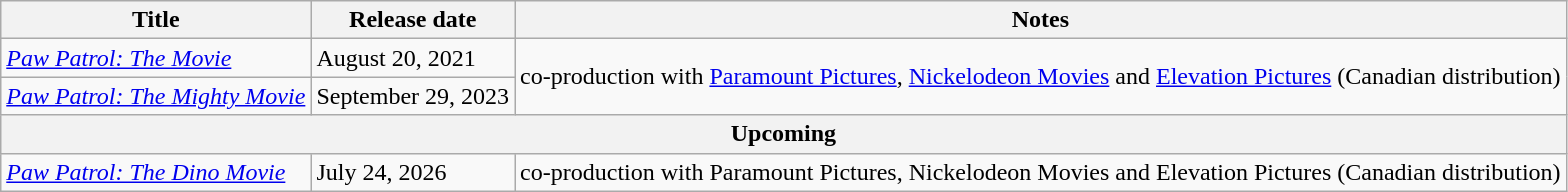<table class="wikitable sortable">
<tr>
<th>Title</th>
<th>Release date</th>
<th>Notes</th>
</tr>
<tr>
<td><em><a href='#'>Paw Patrol: The Movie</a></em></td>
<td>August 20, 2021</td>
<td rowspan="2">co-production with <a href='#'>Paramount Pictures</a>, <a href='#'>Nickelodeon Movies</a> and <a href='#'>Elevation Pictures</a> (Canadian distribution)</td>
</tr>
<tr>
<td><em><a href='#'>Paw Patrol: The Mighty Movie</a></em></td>
<td>September 29, 2023</td>
</tr>
<tr>
<th colspan="3">Upcoming</th>
</tr>
<tr>
<td><em><a href='#'>Paw Patrol: The Dino Movie</a></em></td>
<td>July 24, 2026</td>
<td>co-production with Paramount Pictures, Nickelodeon Movies and Elevation Pictures (Canadian distribution)</td>
</tr>
</table>
